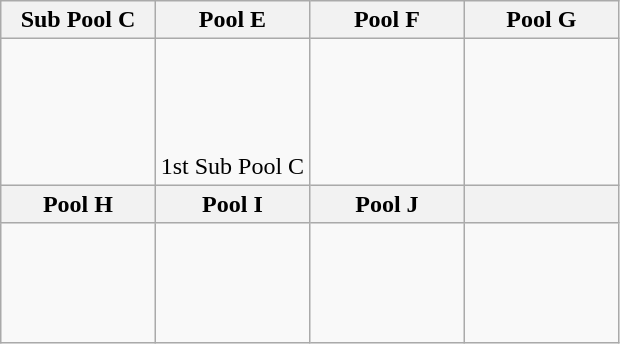<table class="wikitable">
<tr>
<th width=25%>Sub Pool C</th>
<th width=25%>Pool E</th>
<th width=25%>Pool F</th>
<th width=25%>Pool G</th>
</tr>
<tr>
<td valign=top><br><br>
</td>
<td><br><br>
<br>
<br>
1st Sub Pool C</td>
<td><br><br>
<br>
<br>
</td>
<td><br><br>
<br>
<br>
</td>
</tr>
<tr>
<th>Pool H</th>
<th>Pool I</th>
<th>Pool J</th>
<th></th>
</tr>
<tr>
<td><br><br>
<br>
<br>
</td>
<td><br><br>
<br>
<br>
</td>
<td><br><br>
<br>
<br>
</td>
<td></td>
</tr>
</table>
